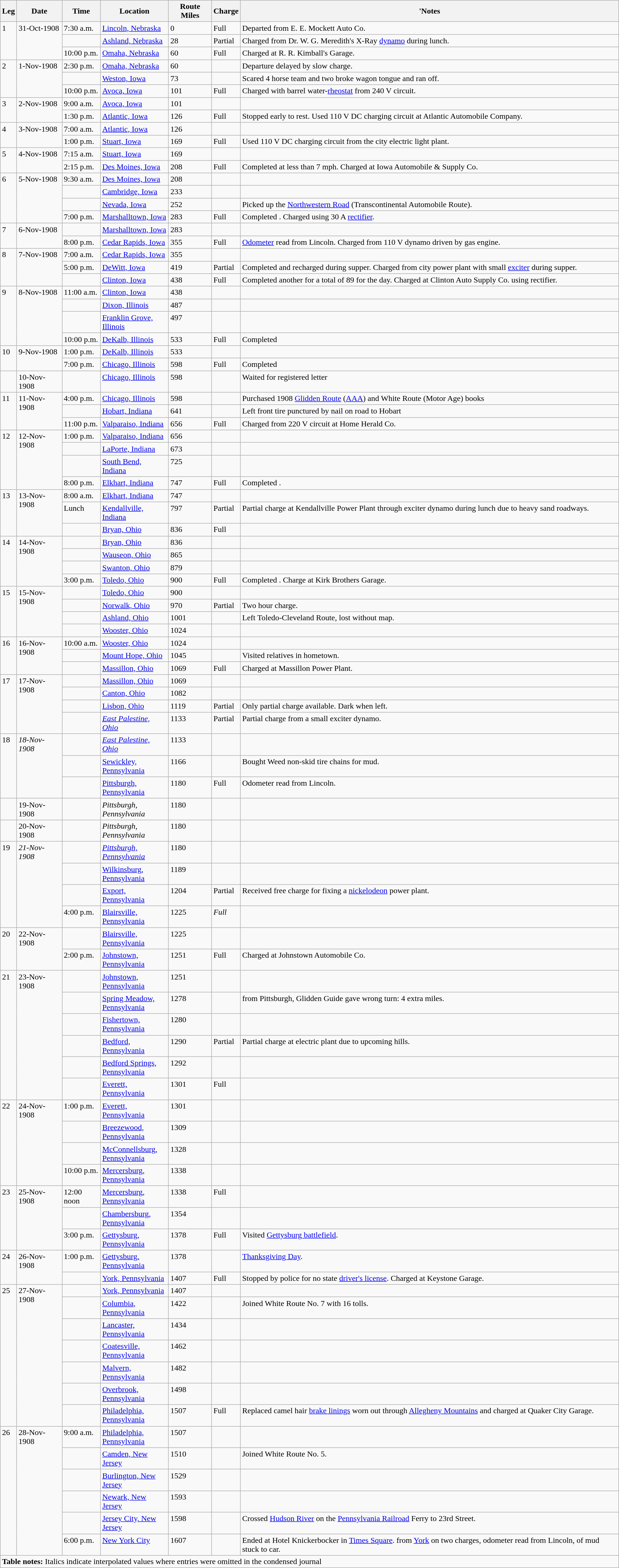<table class="wikitable collapsible collapsed">
<tr>
<th>Leg</th>
<th width="84pt">Date</th>
<th width="70pt">Time</th>
<th width="130pt">Location</th>
<th>Route Miles</th>
<th>Charge</th>
<th>'Notes</th>
</tr>
<tr valign="top">
<td rowspan="3">1</td>
<td rowspan="3">31-Oct-1908</td>
<td>7:30 a.m.</td>
<td><a href='#'>Lincoln, Nebraska</a></td>
<td>0</td>
<td>Full</td>
<td>Departed from E. E. Mockett Auto Co.</td>
</tr>
<tr valign="top">
<td></td>
<td><a href='#'>Ashland, Nebraska</a></td>
<td>28</td>
<td>Partial</td>
<td>Charged from Dr. W. G. Meredith's X-Ray <a href='#'>dynamo</a> during lunch.</td>
</tr>
<tr valign="top">
<td>10:00 p.m.</td>
<td><a href='#'>Omaha, Nebraska</a></td>
<td>60</td>
<td>Full</td>
<td>Charged at R. R. Kimball's Garage.</td>
</tr>
<tr valign="top">
<td rowspan="3">2</td>
<td rowspan="3">1-Nov-1908</td>
<td>2:30 p.m.</td>
<td><a href='#'>Omaha, Nebraska</a></td>
<td>60</td>
<td></td>
<td>Departure delayed by slow charge.</td>
</tr>
<tr valign="top">
<td></td>
<td><a href='#'>Weston, Iowa</a></td>
<td>73</td>
<td></td>
<td>Scared 4 horse team and two broke wagon tongue and ran off.</td>
</tr>
<tr valign="top">
<td>10:00 p.m.</td>
<td><a href='#'>Avoca, Iowa</a></td>
<td>101</td>
<td>Full</td>
<td>Charged with barrel water-<a href='#'>rheostat</a> from 240 V circuit.</td>
</tr>
<tr valign="top">
<td rowspan="2">3</td>
<td rowspan="2">2-Nov-1908</td>
<td>9:00 a.m.</td>
<td><a href='#'>Avoca, Iowa</a></td>
<td>101</td>
<td></td>
<td></td>
</tr>
<tr valign="top">
<td>1:30 p.m.</td>
<td><a href='#'>Atlantic, Iowa</a></td>
<td>126</td>
<td>Full</td>
<td>Stopped early to rest. Used 110 V DC charging circuit at Atlantic Automobile Company.</td>
</tr>
<tr valign="top">
<td rowspan="2">4</td>
<td rowspan="2">3-Nov-1908</td>
<td>7:00 a.m.</td>
<td><a href='#'>Atlantic, Iowa</a></td>
<td>126</td>
<td></td>
<td></td>
</tr>
<tr valign="top">
<td>1:00 p.m.</td>
<td><a href='#'>Stuart, Iowa</a></td>
<td>169</td>
<td>Full</td>
<td>Used 110 V DC charging circuit from the city electric light plant.</td>
</tr>
<tr valign="top">
<td rowspan="2">5</td>
<td rowspan="2">4-Nov-1908</td>
<td>7:15 a.m.</td>
<td><a href='#'>Stuart, Iowa</a></td>
<td>169</td>
<td></td>
<td></td>
</tr>
<tr valign="top">
<td>2:15 p.m.</td>
<td><a href='#'>Des Moines, Iowa</a></td>
<td>208</td>
<td>Full</td>
<td>Completed  at less than 7 mph. Charged at Iowa Automobile & Supply Co.</td>
</tr>
<tr valign="top">
<td rowspan="4">6</td>
<td rowspan="4">5-Nov-1908</td>
<td>9:30 a.m.</td>
<td><a href='#'>Des Moines, Iowa</a></td>
<td>208</td>
<td></td>
<td></td>
</tr>
<tr valign="top">
<td></td>
<td><a href='#'>Cambridge, Iowa</a></td>
<td>233</td>
<td></td>
<td></td>
</tr>
<tr valign="top">
<td></td>
<td><a href='#'>Nevada, Iowa</a></td>
<td>252</td>
<td></td>
<td>Picked up the <a href='#'>Northwestern Road</a> (Transcontinental Automobile Route).</td>
</tr>
<tr valign="top">
<td>7:00 p.m.</td>
<td><a href='#'>Marshalltown, Iowa</a></td>
<td>283</td>
<td>Full</td>
<td>Completed . Charged using 30 A <a href='#'>rectifier</a>.</td>
</tr>
<tr valign="top">
<td rowspan="2">7</td>
<td rowspan="2">6-Nov-1908</td>
<td></td>
<td><a href='#'>Marshalltown, Iowa</a></td>
<td>283</td>
<td></td>
<td></td>
</tr>
<tr valign="top">
<td>8:00 p.m.</td>
<td><a href='#'>Cedar Rapids, Iowa</a></td>
<td>355</td>
<td>Full</td>
<td><a href='#'>Odometer</a> read  from Lincoln. Charged from 110 V dynamo driven by gas engine.</td>
</tr>
<tr valign="top">
<td rowspan="3">8</td>
<td rowspan="3">7-Nov-1908</td>
<td>7:00 a.m.</td>
<td><a href='#'>Cedar Rapids, Iowa</a></td>
<td>355</td>
<td></td>
<td></td>
</tr>
<tr valign="top">
<td>5:00 p.m.</td>
<td><a href='#'>DeWitt, Iowa</a></td>
<td>419</td>
<td>Partial</td>
<td>Completed  and recharged during supper. Charged from city power plant with small <a href='#'>exciter</a> during supper.</td>
</tr>
<tr valign="top">
<td></td>
<td><a href='#'>Clinton, Iowa</a></td>
<td>438</td>
<td>Full</td>
<td>Completed another  for a total of 89 for the day. Charged at Clinton Auto Supply Co. using rectifier.</td>
</tr>
<tr valign="top">
<td rowspan="4">9</td>
<td rowspan="4">8-Nov-1908</td>
<td>11:00 a.m.</td>
<td><a href='#'>Clinton, Iowa</a></td>
<td>438</td>
<td></td>
<td></td>
</tr>
<tr valign="top">
<td></td>
<td><a href='#'>Dixon, Illinois</a></td>
<td>487</td>
<td></td>
<td></td>
</tr>
<tr valign="top">
<td></td>
<td><a href='#'>Franklin Grove, Illinois</a></td>
<td>497</td>
<td></td>
<td></td>
</tr>
<tr valign="top">
<td>10:00 p.m.</td>
<td><a href='#'>DeKalb, Illinois</a></td>
<td>533</td>
<td>Full</td>
<td>Completed </td>
</tr>
<tr valign="top">
<td rowspan="2">10</td>
<td rowspan="2">9-Nov-1908</td>
<td>1:00 p.m.</td>
<td><a href='#'>DeKalb, Illinois</a></td>
<td>533</td>
<td></td>
<td></td>
</tr>
<tr valign="top">
<td>7:00 p.m.</td>
<td><a href='#'>Chicago, Illinois</a></td>
<td>598</td>
<td>Full</td>
<td>Completed </td>
</tr>
<tr valign="top">
<td></td>
<td>10-Nov-1908</td>
<td></td>
<td><a href='#'>Chicago, Illinois</a></td>
<td>598</td>
<td></td>
<td>Waited for registered letter</td>
</tr>
<tr valign="top">
<td rowspan="3">11</td>
<td rowspan="3">11-Nov-1908</td>
<td>4:00 p.m.</td>
<td><a href='#'>Chicago, Illinois</a></td>
<td>598</td>
<td></td>
<td>Purchased 1908 <a href='#'>Glidden Route</a> (<a href='#'>AAA</a>) and White Route (Motor Age) books</td>
</tr>
<tr valign="top">
<td></td>
<td><a href='#'>Hobart, Indiana</a></td>
<td>641</td>
<td></td>
<td>Left front tire punctured by nail on road to Hobart</td>
</tr>
<tr valign="top">
<td>11:00 p.m.</td>
<td><a href='#'>Valparaiso, Indiana</a></td>
<td>656</td>
<td>Full</td>
<td>Charged from 220 V circuit at Home Herald Co.</td>
</tr>
<tr valign="top">
<td rowspan="4">12</td>
<td rowspan="4">12-Nov-1908</td>
<td>1:00 p.m.</td>
<td><a href='#'>Valparaiso, Indiana</a></td>
<td>656</td>
<td></td>
<td></td>
</tr>
<tr valign="top">
<td></td>
<td><a href='#'>LaPorte, Indiana</a></td>
<td>673</td>
<td></td>
<td></td>
</tr>
<tr valign="top">
<td></td>
<td><a href='#'>South Bend, Indiana</a></td>
<td>725</td>
<td></td>
<td></td>
</tr>
<tr valign="top">
<td>8:00 p.m.</td>
<td><a href='#'>Elkhart, Indiana</a></td>
<td>747</td>
<td>Full</td>
<td>Completed .</td>
</tr>
<tr valign="top">
<td rowspan="3">13</td>
<td rowspan="3">13-Nov-1908</td>
<td>8:00 a.m.</td>
<td><a href='#'>Elkhart, Indiana</a></td>
<td>747</td>
<td></td>
<td></td>
</tr>
<tr valign="top">
<td>Lunch</td>
<td><a href='#'>Kendallville, Indiana</a></td>
<td>797</td>
<td>Partial</td>
<td>Partial charge at Kendallville Power Plant through exciter dynamo during lunch due to heavy sand roadways.</td>
</tr>
<tr valign="top">
<td></td>
<td><a href='#'>Bryan, Ohio</a></td>
<td>836</td>
<td>Full</td>
<td></td>
</tr>
<tr valign="top">
<td rowspan="4">14</td>
<td rowspan="4">14-Nov-1908</td>
<td></td>
<td><a href='#'>Bryan, Ohio</a></td>
<td>836</td>
<td></td>
<td></td>
</tr>
<tr valign="top">
<td></td>
<td><a href='#'>Wauseon, Ohio</a></td>
<td>865</td>
<td></td>
<td></td>
</tr>
<tr valign="top">
<td></td>
<td><a href='#'>Swanton, Ohio</a></td>
<td>879</td>
<td></td>
<td></td>
</tr>
<tr valign="top">
<td>3:00 p.m.</td>
<td><a href='#'>Toledo, Ohio</a></td>
<td>900</td>
<td>Full</td>
<td>Completed . Charge at Kirk Brothers Garage.</td>
</tr>
<tr valign="top">
<td rowspan="4">15</td>
<td rowspan="4">15-Nov-1908</td>
<td></td>
<td><a href='#'>Toledo, Ohio</a></td>
<td>900</td>
<td></td>
<td></td>
</tr>
<tr valign="top">
<td></td>
<td><a href='#'>Norwalk, Ohio</a></td>
<td>970</td>
<td>Partial</td>
<td>Two hour charge.</td>
</tr>
<tr valign="top">
<td></td>
<td><a href='#'>Ashland, Ohio</a></td>
<td>1001</td>
<td></td>
<td>Left Toledo-Cleveland Route, lost without map.</td>
</tr>
<tr valign="top">
<td></td>
<td><a href='#'>Wooster, Ohio</a></td>
<td>1024</td>
<td></td>
<td></td>
</tr>
<tr valign="top">
<td rowspan="3">16</td>
<td rowspan="3">16-Nov-1908</td>
<td>10:00 a.m.</td>
<td><a href='#'>Wooster, Ohio</a></td>
<td>1024</td>
<td></td>
<td></td>
</tr>
<tr valign="top">
<td></td>
<td><a href='#'>Mount Hope, Ohio</a></td>
<td>1045</td>
<td></td>
<td>Visited relatives in hometown.</td>
</tr>
<tr valign="top">
<td></td>
<td><a href='#'>Massillon, Ohio</a></td>
<td>1069</td>
<td>Full</td>
<td>Charged at Massillon Power Plant.</td>
</tr>
<tr valign="top">
<td rowspan="4">17</td>
<td rowspan="4">17-Nov-1908</td>
<td></td>
<td><a href='#'>Massillon, Ohio</a></td>
<td>1069</td>
<td></td>
<td></td>
</tr>
<tr valign="top">
<td></td>
<td><a href='#'>Canton, Ohio</a></td>
<td>1082</td>
<td></td>
<td></td>
</tr>
<tr valign="top">
<td></td>
<td><a href='#'>Lisbon, Ohio</a></td>
<td>1119</td>
<td>Partial</td>
<td>Only partial charge available. Dark when left.</td>
</tr>
<tr valign="top">
<td></td>
<td><em><a href='#'>East Palestine, Ohio</a></em></td>
<td>1133</td>
<td>Partial</td>
<td>Partial charge from a small exciter dynamo.</td>
</tr>
<tr valign="top">
<td rowspan="3">18</td>
<td rowspan="3"><em>18-Nov-1908</em></td>
<td></td>
<td><em><a href='#'>East Palestine, Ohio</a></em></td>
<td>1133</td>
<td></td>
<td></td>
</tr>
<tr valign="top">
<td></td>
<td><a href='#'>Sewickley, Pennsylvania</a></td>
<td>1166</td>
<td></td>
<td>Bought Weed non-skid tire chains for mud.</td>
</tr>
<tr valign="top">
<td></td>
<td><a href='#'>Pittsburgh, Pennsylvania</a></td>
<td>1180</td>
<td>Full</td>
<td>Odometer read  from Lincoln.</td>
</tr>
<tr valign="top">
<td></td>
<td>19-Nov-1908</td>
<td></td>
<td><em>Pittsburgh, Pennsylvania</em></td>
<td>1180</td>
<td></td>
<td></td>
</tr>
<tr valign="top">
<td></td>
<td>20-Nov-1908</td>
<td></td>
<td><em>Pittsburgh, Pennsylvania</em></td>
<td>1180</td>
<td></td>
<td></td>
</tr>
<tr valign="top">
<td rowspan="4">19</td>
<td rowspan="4"><em>21-Nov-1908</em></td>
<td></td>
<td><em><a href='#'>Pittsburgh, Pennsylvania</a></em></td>
<td>1180</td>
<td></td>
<td></td>
</tr>
<tr valign="top">
<td></td>
<td><a href='#'>Wilkinsburg, Pennsylvania</a></td>
<td>1189</td>
<td></td>
<td></td>
</tr>
<tr valign="top">
<td></td>
<td><a href='#'>Export, Pennsylvania</a></td>
<td>1204</td>
<td>Partial</td>
<td>Received free charge for fixing a <a href='#'>nickelodeon</a> power plant.</td>
</tr>
<tr valign="top">
<td>4:00 p.m.</td>
<td><a href='#'>Blairsville, Pennsylvania</a></td>
<td>1225</td>
<td><em>Full</em></td>
<td></td>
</tr>
<tr valign="top">
<td rowspan="2">20</td>
<td rowspan="2">22-Nov-1908</td>
<td></td>
<td><a href='#'>Blairsville, Pennsylvania</a></td>
<td>1225</td>
<td></td>
<td></td>
</tr>
<tr valign="top">
<td>2:00 p.m.</td>
<td><a href='#'>Johnstown, Pennsylvania</a></td>
<td>1251</td>
<td>Full</td>
<td>Charged at Johnstown Automobile Co.</td>
</tr>
<tr valign="top">
<td rowspan="6">21</td>
<td rowspan="6">23-Nov-1908</td>
<td></td>
<td><a href='#'>Johnstown, Pennsylvania</a></td>
<td>1251</td>
<td></td>
<td></td>
</tr>
<tr valign="top">
<td></td>
<td><a href='#'>Spring Meadow, Pennsylvania</a></td>
<td>1278</td>
<td></td>
<td> from Pittsburgh, Glidden Guide gave wrong turn: 4 extra miles.</td>
</tr>
<tr valign="top">
<td></td>
<td><a href='#'>Fishertown, Pennsylvania</a></td>
<td>1280</td>
<td></td>
<td></td>
</tr>
<tr valign="top">
<td></td>
<td><a href='#'>Bedford, Pennsylvania</a></td>
<td>1290</td>
<td>Partial</td>
<td>Partial charge at electric plant due to upcoming hills.</td>
</tr>
<tr valign="top">
<td></td>
<td><a href='#'>Bedford Springs, Pennsylvania</a></td>
<td>1292</td>
<td></td>
<td></td>
</tr>
<tr valign="top">
<td></td>
<td><a href='#'>Everett, Pennsylvania</a></td>
<td>1301</td>
<td>Full</td>
<td></td>
</tr>
<tr valign="top">
<td rowspan="4">22</td>
<td rowspan="4">24-Nov-1908</td>
<td>1:00 p.m.</td>
<td><a href='#'>Everett, Pennsylvania</a></td>
<td>1301</td>
<td></td>
<td></td>
</tr>
<tr valign="top">
<td></td>
<td><a href='#'>Breezewood, Pennsylvania</a></td>
<td>1309</td>
<td></td>
<td></td>
</tr>
<tr valign="top">
<td></td>
<td><a href='#'>McConnellsburg, Pennsylvania</a></td>
<td>1328</td>
<td></td>
<td></td>
</tr>
<tr valign="top">
<td>10:00 p.m.</td>
<td><a href='#'>Mercersburg, Pennsylvania</a></td>
<td>1338</td>
<td></td>
<td></td>
</tr>
<tr valign="top">
<td rowspan="3">23</td>
<td rowspan="3">25-Nov-1908</td>
<td>12:00 noon</td>
<td><a href='#'>Mercersburg, Pennsylvania</a></td>
<td>1338</td>
<td>Full</td>
<td></td>
</tr>
<tr valign="top">
<td></td>
<td><a href='#'>Chambersburg, Pennsylvania</a></td>
<td>1354</td>
<td></td>
<td></td>
</tr>
<tr valign="top">
<td>3:00 p.m.</td>
<td><a href='#'>Gettysburg, Pennsylvania</a></td>
<td>1378</td>
<td>Full</td>
<td>Visited <a href='#'>Gettysburg battlefield</a>.</td>
</tr>
<tr valign="top">
<td rowspan="2">24</td>
<td rowspan="2">26-Nov-1908</td>
<td>1:00 p.m.</td>
<td><a href='#'>Gettysburg, Pennsylvania</a></td>
<td>1378</td>
<td></td>
<td><a href='#'>Thanksgiving Day</a>.</td>
</tr>
<tr valign="top">
<td></td>
<td><a href='#'>York, Pennsylvania</a></td>
<td>1407</td>
<td>Full</td>
<td>Stopped by police for no state <a href='#'>driver's license</a>. Charged at Keystone Garage.</td>
</tr>
<tr valign="top">
<td rowspan="7">25</td>
<td rowspan="7">27-Nov-1908</td>
<td></td>
<td><a href='#'>York, Pennsylvania</a></td>
<td>1407</td>
<td></td>
<td></td>
</tr>
<tr valign="top">
<td></td>
<td><a href='#'>Columbia, Pennsylvania</a></td>
<td>1422</td>
<td></td>
<td>Joined White Route No. 7 with 16 tolls.</td>
</tr>
<tr valign="top">
<td></td>
<td><a href='#'>Lancaster, Pennsylvania</a></td>
<td>1434</td>
<td></td>
<td></td>
</tr>
<tr valign="top">
<td></td>
<td><a href='#'>Coatesville, Pennsylvania</a></td>
<td>1462</td>
<td></td>
<td></td>
</tr>
<tr valign="top">
<td></td>
<td><a href='#'>Malvern, Pennsylvania</a></td>
<td>1482</td>
<td></td>
<td></td>
</tr>
<tr valign="top">
<td></td>
<td><a href='#'>Overbrook, Pennsylvania</a></td>
<td>1498</td>
<td></td>
<td></td>
</tr>
<tr valign="top">
<td></td>
<td><a href='#'>Philadelphia, Pennsylvania</a></td>
<td>1507</td>
<td>Full</td>
<td>Replaced camel hair <a href='#'>brake linings</a> worn out through <a href='#'>Allegheny Mountains</a> and charged at Quaker City Garage.</td>
</tr>
<tr valign="top">
<td rowspan="6">26</td>
<td rowspan="6">28-Nov-1908</td>
<td>9:00 a.m.</td>
<td><a href='#'>Philadelphia, Pennsylvania</a></td>
<td>1507</td>
<td></td>
<td></td>
</tr>
<tr valign="top">
<td></td>
<td><a href='#'>Camden, New Jersey</a></td>
<td>1510</td>
<td></td>
<td>Joined White Route No. 5.</td>
</tr>
<tr valign="top">
<td></td>
<td><a href='#'>Burlington, New Jersey</a></td>
<td>1529</td>
<td></td>
<td></td>
</tr>
<tr valign="top">
<td></td>
<td><a href='#'>Newark, New Jersey</a></td>
<td>1593</td>
<td></td>
<td></td>
</tr>
<tr valign="top">
<td></td>
<td><a href='#'>Jersey City, New Jersey</a></td>
<td>1598</td>
<td></td>
<td>Crossed <a href='#'>Hudson River</a> on the <a href='#'>Pennsylvania Railroad</a> Ferry to 23rd Street.</td>
</tr>
<tr valign="top">
<td>6:00 p.m.</td>
<td><a href='#'>New York City</a></td>
<td>1607</td>
<td></td>
<td>Ended at Hotel Knickerbocker in <a href='#'>Times Square</a>.   from <a href='#'>York</a> on two charges, odometer read  from Lincoln,  of mud stuck to car.</td>
</tr>
<tr valign="top">
<td colspan="7"><strong>Table notes:</strong> Italics indicate interpolated values where entries were omitted in the condensed journal</td>
</tr>
</table>
